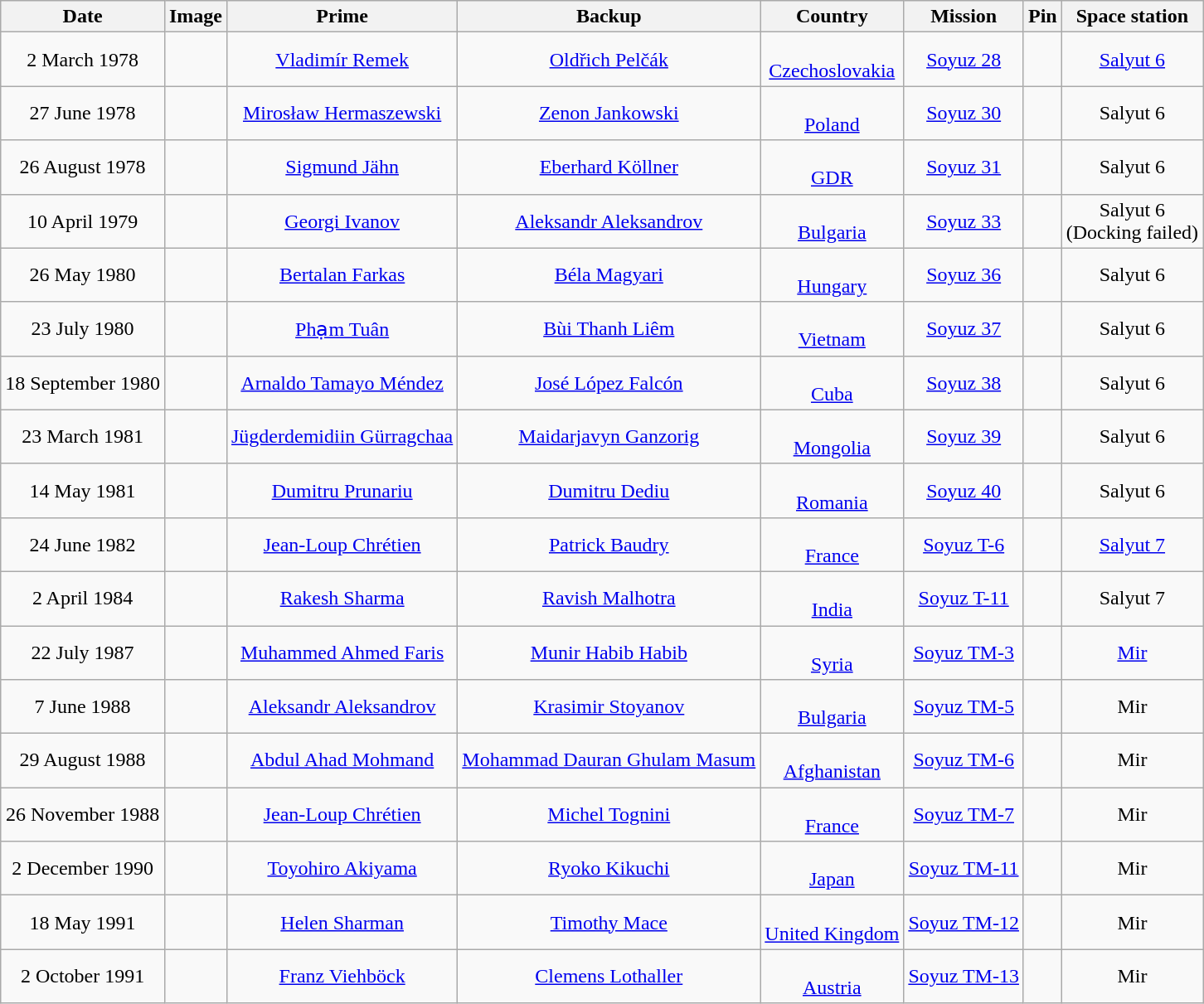<table class="wikitable">
<tr>
<th>Date</th>
<th>Image</th>
<th>Prime</th>
<th>Backup</th>
<th>Country</th>
<th>Mission</th>
<th>Pin</th>
<th>Space station</th>
</tr>
<tr>
<td align="center">2 March 1978</td>
<td></td>
<td align="center"><a href='#'>Vladimír Remek</a></td>
<td align="center"><a href='#'>Oldřich Pelčák</a></td>
<td align="center"><br><a href='#'>Czechoslovakia</a></td>
<td align="center"><a href='#'>Soyuz 28</a><br></td>
<td align="center"></td>
<td align="center"><a href='#'>Salyut 6</a></td>
</tr>
<tr>
<td align="center">27 June 1978</td>
<td></td>
<td align="center"><a href='#'>Mirosław Hermaszewski</a></td>
<td align="center"><a href='#'>Zenon Jankowski</a></td>
<td align="center"><br><a href='#'>Poland</a></td>
<td align="center"><a href='#'>Soyuz 30</a><br></td>
<td align="center"></td>
<td align="center">Salyut 6</td>
</tr>
<tr>
<td align="center">26 August 1978</td>
<td></td>
<td align="center"><a href='#'>Sigmund Jähn</a></td>
<td align="center"><a href='#'>Eberhard Köllner</a></td>
<td align="center"><br><a href='#'>GDR</a></td>
<td align="center"><a href='#'>Soyuz 31</a><br></td>
<td align="center"></td>
<td align="center">Salyut 6</td>
</tr>
<tr>
<td align="center">10 April 1979</td>
<td></td>
<td align="center"><a href='#'>Georgi Ivanov</a></td>
<td align="center"><a href='#'>Aleksandr Aleksandrov</a></td>
<td align="center"><br><a href='#'>Bulgaria</a></td>
<td align="center"><a href='#'>Soyuz 33</a><br></td>
<td align="center"></td>
<td align="center">Salyut 6<br>(Docking failed)</td>
</tr>
<tr>
<td align="center">26 May 1980</td>
<td></td>
<td align="center"><a href='#'>Bertalan Farkas</a></td>
<td align="center"><a href='#'>Béla Magyari</a></td>
<td align="center"><br><a href='#'>Hungary</a></td>
<td align="center"><a href='#'>Soyuz 36</a><br></td>
<td align="center"></td>
<td align="center">Salyut 6</td>
</tr>
<tr>
<td align="center">23 July 1980</td>
<td></td>
<td align="center"><a href='#'>Phạm Tuân</a></td>
<td align="center"><a href='#'>Bùi Thanh Liêm</a></td>
<td align="center"><br><a href='#'>Vietnam</a></td>
<td align="center"><a href='#'>Soyuz 37</a><br></td>
<td align="center"></td>
<td align="center">Salyut 6</td>
</tr>
<tr>
<td align="center">18 September 1980</td>
<td></td>
<td align="center"><a href='#'>Arnaldo Tamayo Méndez</a></td>
<td align="center"><a href='#'>José López Falcón</a></td>
<td align="center"><br><a href='#'>Cuba</a></td>
<td align="center"><a href='#'>Soyuz 38</a><br></td>
<td align="center"></td>
<td align="center">Salyut 6</td>
</tr>
<tr>
<td align="center">23 March 1981</td>
<td></td>
<td align="center"><a href='#'>Jügderdemidiin Gürragchaa</a></td>
<td align="center"><a href='#'>Maidarjavyn Ganzorig</a></td>
<td align="center"><br><a href='#'>Mongolia</a></td>
<td align="center"><a href='#'>Soyuz 39</a><br></td>
<td align="center"></td>
<td align="center">Salyut 6</td>
</tr>
<tr>
<td align="center">14 May 1981</td>
<td></td>
<td align="center"><a href='#'>Dumitru Prunariu</a></td>
<td align="center"><a href='#'>Dumitru Dediu</a></td>
<td align="center"><br><a href='#'>Romania</a></td>
<td align="center"><a href='#'>Soyuz 40</a><br></td>
<td align="center"></td>
<td align="center">Salyut 6</td>
</tr>
<tr>
<td align="center">24 June 1982</td>
<td></td>
<td align="center"><a href='#'>Jean-Loup Chrétien</a></td>
<td align="center"><a href='#'>Patrick Baudry</a></td>
<td align="center"><br><a href='#'>France</a></td>
<td align="center"><a href='#'>Soyuz T-6</a><br></td>
<td></td>
<td align="center"><a href='#'>Salyut 7</a></td>
</tr>
<tr>
<td align="center">2 April 1984</td>
<td></td>
<td align="center"><a href='#'>Rakesh Sharma</a></td>
<td align="center"><a href='#'>Ravish Malhotra</a></td>
<td align="center"><br><a href='#'>India</a></td>
<td align="center"><a href='#'>Soyuz T-11</a><br></td>
<td align="center"></td>
<td align="center">Salyut 7</td>
</tr>
<tr>
<td align="center">22 July 1987</td>
<td></td>
<td align="center"><a href='#'>Muhammed Ahmed Faris</a></td>
<td align="center"><a href='#'>Munir Habib Habib</a></td>
<td align="center"><br><a href='#'>Syria</a></td>
<td align="center"><a href='#'>Soyuz TM-3</a><br></td>
<td></td>
<td align="center"><a href='#'>Mir</a></td>
</tr>
<tr>
<td align="center">7 June 1988</td>
<td></td>
<td align="center"><a href='#'>Aleksandr Aleksandrov</a></td>
<td align="center"><a href='#'>Krasimir Stoyanov</a></td>
<td align="center"><br><a href='#'>Bulgaria</a></td>
<td align="center"><a href='#'>Soyuz TM-5</a><br></td>
<td></td>
<td align="center">Mir</td>
</tr>
<tr>
<td align="center">29 August 1988</td>
<td></td>
<td align="center"><a href='#'>Abdul Ahad Mohmand</a></td>
<td align="center"><a href='#'>Mohammad Dauran Ghulam Masum</a></td>
<td align="center"><br><a href='#'>Afghanistan</a></td>
<td align="center"><a href='#'>Soyuz TM-6</a><br></td>
<td></td>
<td align="center">Mir</td>
</tr>
<tr>
<td align="center">26 November 1988</td>
<td></td>
<td align="center"><a href='#'>Jean-Loup Chrétien</a></td>
<td align="center"><a href='#'>Michel Tognini</a></td>
<td align="center"><br><a href='#'>France</a></td>
<td align="center"><a href='#'>Soyuz TM-7</a><br></td>
<td></td>
<td align="center">Mir</td>
</tr>
<tr>
<td align="center">2  December 1990</td>
<td></td>
<td align="center"><a href='#'>Toyohiro Akiyama</a></td>
<td align="center"><a href='#'>Ryoko Kikuchi</a></td>
<td align="center"><br><a href='#'>Japan</a></td>
<td align="center"><a href='#'>Soyuz TM-11</a><br></td>
<td></td>
<td align="center">Mir</td>
</tr>
<tr>
<td align="center">18 May 1991</td>
<td></td>
<td align="center"><a href='#'>Helen Sharman</a></td>
<td align="center"><a href='#'>Timothy Mace</a></td>
<td align="center"><br><a href='#'>United Kingdom</a></td>
<td align="center"><a href='#'>Soyuz TM-12</a><br></td>
<td></td>
<td align="center">Mir</td>
</tr>
<tr>
<td align="center">2 October 1991</td>
<td></td>
<td align="center"><a href='#'>Franz Viehböck</a></td>
<td align="center"><a href='#'>Clemens Lothaller</a></td>
<td align="center"><br><a href='#'>Austria</a></td>
<td align="center"><a href='#'>Soyuz TM-13</a><br></td>
<td></td>
<td align=" center">Mir</td>
</tr>
</table>
